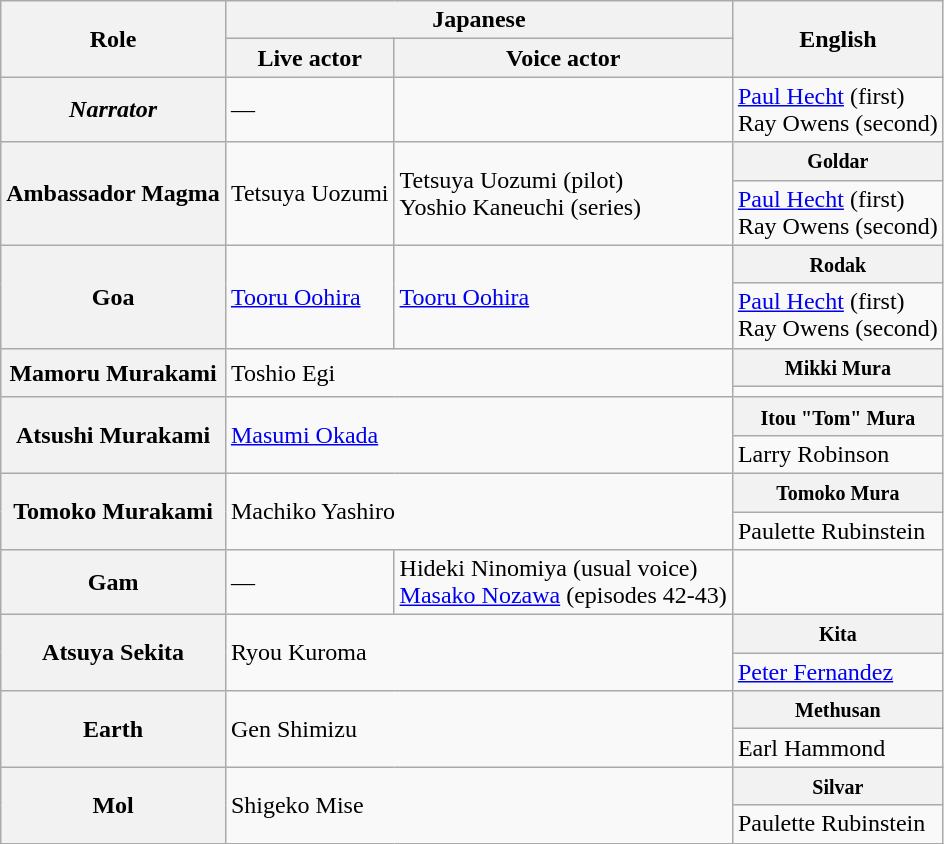<table class="wikitable mw-collapsible">
<tr>
<th rowspan="2">Role</th>
<th colspan="2">Japanese</th>
<th rowspan="2">English</th>
</tr>
<tr>
<th>Live actor</th>
<th>Voice actor</th>
</tr>
<tr>
<th><em>Narrator</em></th>
<td>—</td>
<td></td>
<td><a href='#'>Paul Hecht</a> (first)<br>Ray Owens (second)</td>
</tr>
<tr>
<th rowspan="2">Ambassador Magma</th>
<td rowspan="2">Tetsuya Uozumi</td>
<td rowspan="2">Tetsuya Uozumi (pilot)<br>Yoshio Kaneuchi (series)</td>
<th><small>Goldar</small></th>
</tr>
<tr>
<td><a href='#'>Paul Hecht</a> (first)<br>Ray Owens (second)</td>
</tr>
<tr>
<th rowspan="2">Goa</th>
<td rowspan="2"><a href='#'>Tooru Oohira</a></td>
<td rowspan="2"><a href='#'>Tooru Oohira</a></td>
<th><small>Rodak</small></th>
</tr>
<tr>
<td><a href='#'>Paul Hecht</a> (first)<br>Ray Owens (second)</td>
</tr>
<tr>
<th rowspan="2">Mamoru Murakami</th>
<td colspan="2" rowspan="2">Toshio Egi</td>
<th><small>Mikki Mura</small></th>
</tr>
<tr>
<td></td>
</tr>
<tr>
<th rowspan="2">Atsushi Murakami</th>
<td colspan="2" rowspan="2"><a href='#'>Masumi Okada</a></td>
<th><small>Itou "Tom" Mura</small></th>
</tr>
<tr>
<td>Larry Robinson</td>
</tr>
<tr>
<th rowspan="2">Tomoko Murakami</th>
<td colspan="2" rowspan="2">Machiko Yashiro</td>
<th><small>Tomoko Mura</small></th>
</tr>
<tr>
<td>Paulette Rubinstein</td>
</tr>
<tr>
<th>Gam</th>
<td>—</td>
<td>Hideki Ninomiya (usual voice)<br><a href='#'>Masako Nozawa</a> (episodes 42-43)</td>
<td></td>
</tr>
<tr>
<th rowspan="2">Atsuya Sekita</th>
<td colspan="2" rowspan="2">Ryou Kuroma</td>
<th><small>Kita</small></th>
</tr>
<tr>
<td><a href='#'>Peter Fernandez</a></td>
</tr>
<tr>
<th rowspan="2">Earth</th>
<td colspan="2" rowspan="2">Gen Shimizu</td>
<th><small>Methusan</small></th>
</tr>
<tr>
<td>Earl Hammond</td>
</tr>
<tr>
<th rowspan="2">Mol</th>
<td colspan="2" rowspan="2">Shigeko Mise</td>
<th><small>Silvar</small></th>
</tr>
<tr>
<td>Paulette Rubinstein</td>
</tr>
</table>
